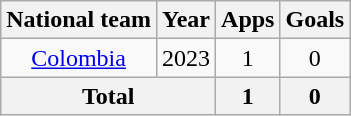<table class="wikitable" style="text-align:center">
<tr>
<th>National team</th>
<th>Year</th>
<th>Apps</th>
<th>Goals</th>
</tr>
<tr>
<td rowspan="1"><a href='#'>Colombia</a></td>
<td>2023</td>
<td>1</td>
<td>0</td>
</tr>
<tr>
<th colspan="2">Total</th>
<th>1</th>
<th>0</th>
</tr>
</table>
